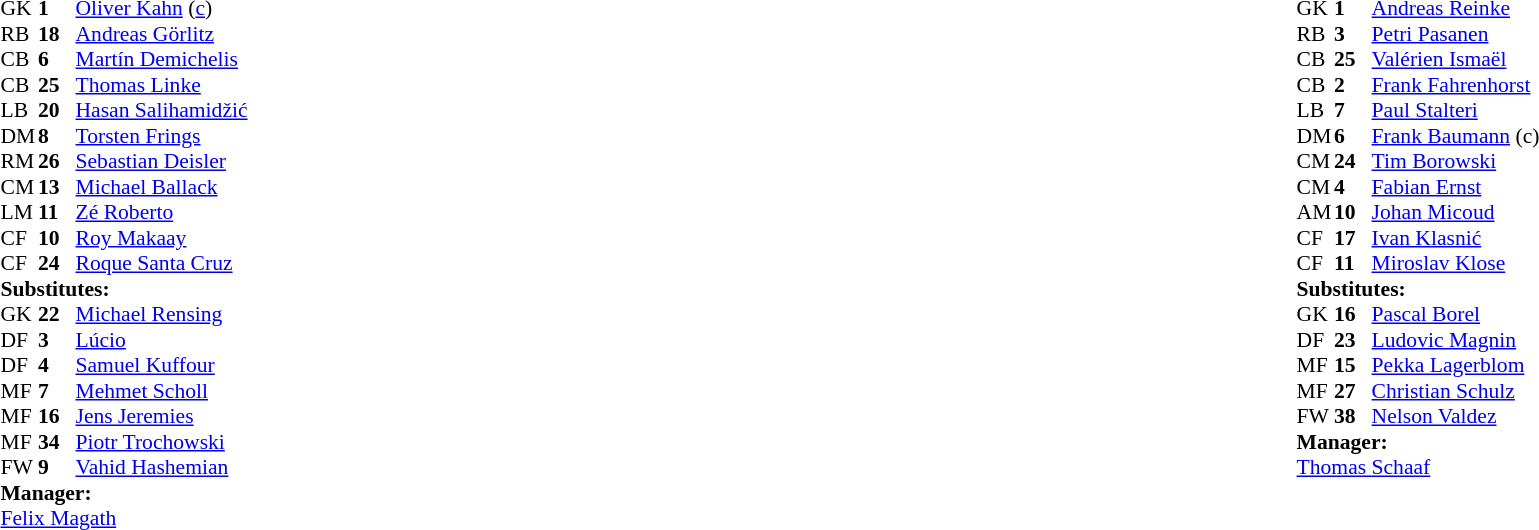<table width="100%">
<tr>
<td valign="top" width="40%"><br><table style="font-size:90%" cellspacing="0" cellpadding="0">
<tr>
<th width=25></th>
<th width=25></th>
</tr>
<tr>
<td>GK</td>
<td><strong>1</strong></td>
<td> <a href='#'>Oliver Kahn</a> (<a href='#'>c</a>)</td>
</tr>
<tr>
<td>RB</td>
<td><strong>18</strong></td>
<td> <a href='#'>Andreas Görlitz</a></td>
</tr>
<tr>
<td>CB</td>
<td><strong>6</strong></td>
<td> <a href='#'>Martín Demichelis</a></td>
</tr>
<tr>
<td>CB</td>
<td><strong>25</strong></td>
<td> <a href='#'>Thomas Linke</a></td>
</tr>
<tr>
<td>LB</td>
<td><strong>20</strong></td>
<td> <a href='#'>Hasan Salihamidžić</a></td>
</tr>
<tr>
<td>DM</td>
<td><strong>8</strong></td>
<td> <a href='#'>Torsten Frings</a></td>
</tr>
<tr>
<td>RM</td>
<td><strong>26</strong></td>
<td> <a href='#'>Sebastian Deisler</a></td>
<td></td>
<td></td>
</tr>
<tr>
<td>CM</td>
<td><strong>13</strong></td>
<td> <a href='#'>Michael Ballack</a></td>
</tr>
<tr>
<td>LM</td>
<td><strong>11</strong></td>
<td> <a href='#'>Zé Roberto</a></td>
<td></td>
<td></td>
</tr>
<tr>
<td>CF</td>
<td><strong>10</strong></td>
<td> <a href='#'>Roy Makaay</a></td>
<td></td>
<td></td>
</tr>
<tr>
<td>CF</td>
<td><strong>24</strong></td>
<td> <a href='#'>Roque Santa Cruz</a></td>
</tr>
<tr>
<td colspan=3><strong>Substitutes:</strong></td>
</tr>
<tr>
<td>GK</td>
<td><strong>22</strong></td>
<td> <a href='#'>Michael Rensing</a></td>
</tr>
<tr>
<td>DF</td>
<td><strong>3</strong></td>
<td> <a href='#'>Lúcio</a></td>
<td></td>
<td></td>
</tr>
<tr>
<td>DF</td>
<td><strong>4</strong></td>
<td> <a href='#'>Samuel Kuffour</a></td>
</tr>
<tr>
<td>MF</td>
<td><strong>7</strong></td>
<td> <a href='#'>Mehmet Scholl</a></td>
</tr>
<tr>
<td>MF</td>
<td><strong>16</strong></td>
<td> <a href='#'>Jens Jeremies</a></td>
<td></td>
<td></td>
</tr>
<tr>
<td>MF</td>
<td><strong>34</strong></td>
<td> <a href='#'>Piotr Trochowski</a></td>
</tr>
<tr>
<td>FW</td>
<td><strong>9</strong></td>
<td> <a href='#'>Vahid Hashemian</a></td>
<td></td>
<td></td>
</tr>
<tr>
<td colspan=3><strong>Manager:</strong></td>
</tr>
<tr>
<td colspan=3> <a href='#'>Felix Magath</a></td>
</tr>
</table>
</td>
<td valign="top"></td>
<td valign="top" width="50%"><br><table style="font-size:90%; margin:auto" cellspacing="0" cellpadding="0">
<tr>
<th width=25></th>
<th width=25></th>
</tr>
<tr>
<td>GK</td>
<td><strong>1</strong></td>
<td> <a href='#'>Andreas Reinke</a></td>
</tr>
<tr>
<td>RB</td>
<td><strong>3</strong></td>
<td> <a href='#'>Petri Pasanen</a></td>
</tr>
<tr>
<td>CB</td>
<td><strong>25</strong></td>
<td> <a href='#'>Valérien Ismaël</a></td>
</tr>
<tr>
<td>CB</td>
<td><strong>2</strong></td>
<td> <a href='#'>Frank Fahrenhorst</a></td>
</tr>
<tr>
<td>LB</td>
<td><strong>7</strong></td>
<td> <a href='#'>Paul Stalteri</a></td>
<td></td>
<td></td>
</tr>
<tr>
<td>DM</td>
<td><strong>6</strong></td>
<td> <a href='#'>Frank Baumann</a> (c)</td>
<td></td>
<td></td>
</tr>
<tr>
<td>CM</td>
<td><strong>24</strong></td>
<td> <a href='#'>Tim Borowski</a></td>
</tr>
<tr>
<td>CM</td>
<td><strong>4</strong></td>
<td> <a href='#'>Fabian Ernst</a></td>
<td></td>
<td></td>
</tr>
<tr>
<td>AM</td>
<td><strong>10</strong></td>
<td> <a href='#'>Johan Micoud</a></td>
<td></td>
</tr>
<tr>
<td>CF</td>
<td><strong>17</strong></td>
<td> <a href='#'>Ivan Klasnić</a></td>
<td></td>
</tr>
<tr>
<td>CF</td>
<td><strong>11</strong></td>
<td> <a href='#'>Miroslav Klose</a></td>
</tr>
<tr>
<td colspan=3><strong>Substitutes:</strong></td>
</tr>
<tr>
<td>GK</td>
<td><strong>16</strong></td>
<td> <a href='#'>Pascal Borel</a></td>
</tr>
<tr>
<td>DF</td>
<td><strong>23</strong></td>
<td> <a href='#'>Ludovic Magnin</a></td>
<td></td>
<td></td>
</tr>
<tr>
<td>MF</td>
<td><strong>15</strong></td>
<td> <a href='#'>Pekka Lagerblom</a></td>
<td></td>
<td></td>
</tr>
<tr>
<td>MF</td>
<td><strong>27</strong></td>
<td> <a href='#'>Christian Schulz</a></td>
</tr>
<tr>
<td>FW</td>
<td><strong>38</strong></td>
<td> <a href='#'>Nelson Valdez</a></td>
<td></td>
<td></td>
</tr>
<tr>
<td colspan=3><strong>Manager:</strong></td>
</tr>
<tr>
<td colspan=3> <a href='#'>Thomas Schaaf</a></td>
</tr>
</table>
</td>
</tr>
</table>
